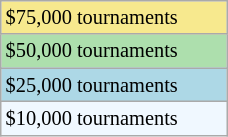<table class="wikitable" style="font-size:85%;" width=12%>
<tr style="background:#f7e98e;">
<td>$75,000 tournaments</td>
</tr>
<tr style="background:#addfad;">
<td>$50,000 tournaments</td>
</tr>
<tr style="background:lightblue;">
<td>$25,000 tournaments</td>
</tr>
<tr style="background:#f0f8ff;">
<td>$10,000 tournaments</td>
</tr>
</table>
